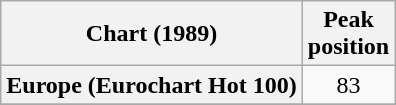<table class="wikitable plainrowheaders">
<tr>
<th>Chart (1989)</th>
<th>Peak<br>position</th>
</tr>
<tr>
<th scope="row">Europe (Eurochart Hot 100)</th>
<td style="text-align:center;">83</td>
</tr>
<tr>
</tr>
</table>
